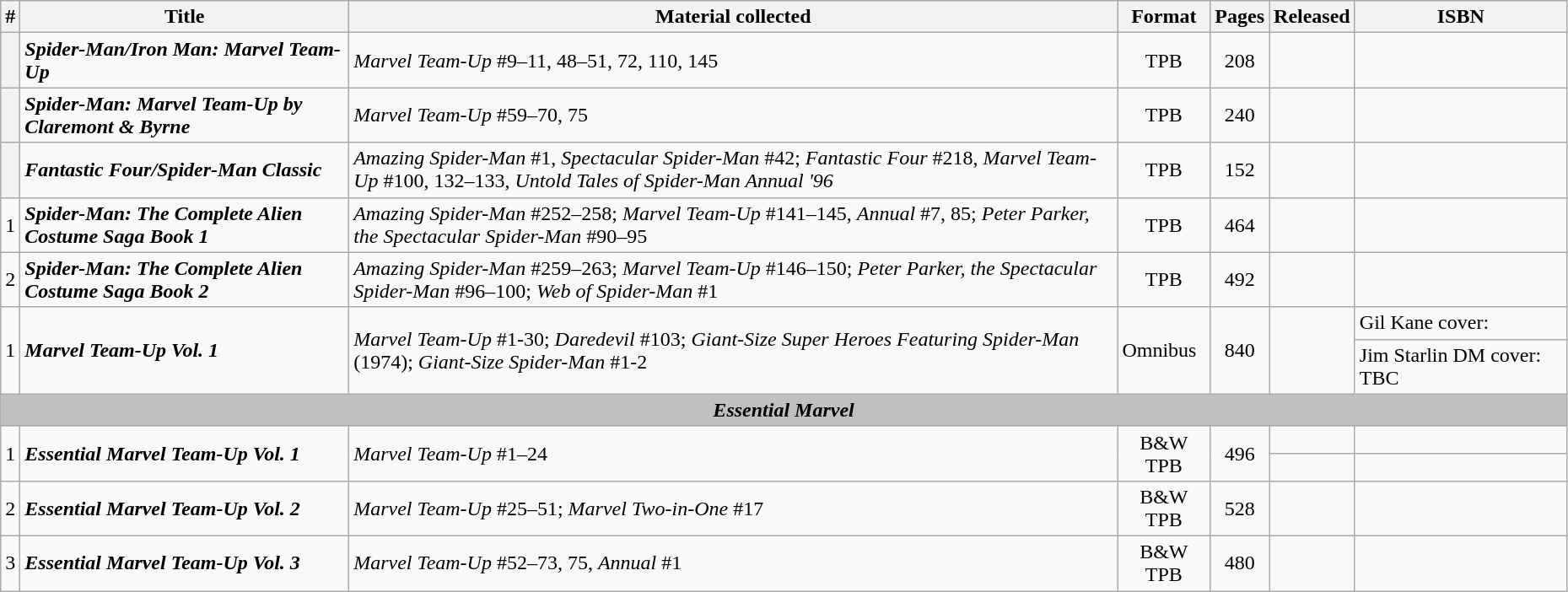<table class="wikitable sortable" width=98%>
<tr>
<th>#</th>
<th>Title</th>
<th>Material collected</th>
<th class="unsortable">Format</th>
<th>Pages</th>
<th>Released</th>
<th class="unsortable" style="width: 10em;">ISBN</th>
</tr>
<tr>
<th style="background-color: light grey;"></th>
<td><strong><em>Spider-Man/Iron Man: Marvel Team-Up</em></strong></td>
<td><em>Marvel Team-Up</em> #9–11, 48–51, 72, 110, 145</td>
<td style="text-align: center;">TPB</td>
<td style="text-align: center;">208</td>
<td></td>
<td></td>
</tr>
<tr>
<th style="background-color: light grey;"></th>
<td><strong><em>Spider-Man: Marvel Team-Up by Claremont & Byrne</em></strong></td>
<td><em>Marvel Team-Up</em> #59–70, 75</td>
<td style="text-align: center;">TPB</td>
<td style="text-align: center;">240</td>
<td></td>
<td></td>
</tr>
<tr>
<th style="background-color: light grey;"></th>
<td><strong><em>Fantastic Four/Spider-Man Classic</em></strong></td>
<td><em>Amazing Spider-Man</em> #1, <em>Spectacular Spider-Man</em> #42; <em>Fantastic Four</em> #218, <em>Marvel Team-Up</em> #100, 132–133, <em>Untold Tales of Spider-Man Annual '96</em></td>
<td style="text-align: center;">TPB</td>
<td style="text-align: center;">152</td>
<td></td>
<td></td>
</tr>
<tr>
<td>1</td>
<td><strong><em>Spider-Man: The Complete Alien Costume Saga Book 1</em></strong></td>
<td><em>Amazing Spider-Man</em> #252–258; <em>Marvel Team-Up</em> #141–145, <em>Annual</em> #7, 85; <em>Peter Parker, the Spectacular Spider-Man</em> #90–95</td>
<td style="text-align: center;">TPB</td>
<td style="text-align: center;">464</td>
<td></td>
<td></td>
</tr>
<tr>
<td>2</td>
<td><strong><em>Spider-Man: The Complete Alien Costume Saga Book 2</em></strong></td>
<td><em>Amazing Spider-Man</em> #259–263; <em>Marvel Team-Up</em> #146–150; <em>Peter Parker, the Spectacular Spider-Man</em> #96–100; <em>Web of Spider-Man</em> #1</td>
<td style="text-align: center;">TPB</td>
<td style="text-align: center;">492</td>
<td></td>
<td></td>
</tr>
<tr>
<td rowspan="2">1</td>
<td rowspan="2"><strong><em>Marvel Team-Up Vol. 1</em></strong></td>
<td rowspan="2"><em>Marvel Team-Up</em> #1-30; <em>Daredevil</em> #103; <em>Giant-Size Super Heroes Featuring Spider-Man</em> (1974); <em>Giant-Size Spider-Man</em> #1-2</td>
<td rowspan="2">Omnibus</td>
<td style="text-align: center;" rowspan=2>840</td>
<td rowspan="2"></td>
<td>Gil Kane cover: </td>
</tr>
<tr>
<td>Jim Starlin DM cover: TBC</td>
</tr>
<tr>
<th colspan=7 style="background-color: silver;"><em>Essential Marvel</em></th>
</tr>
<tr>
<td rowspan="2">1</td>
<td rowspan="2"><strong><em>Essential Marvel Team-Up Vol. 1</em></strong></td>
<td rowspan="2"><em>Marvel Team-Up</em> #1–24</td>
<td rowspan="2" style="text-align: center;">B&W TPB</td>
<td rowspan="2" style="text-align: center;">496</td>
<td></td>
<td></td>
</tr>
<tr>
<td></td>
<td></td>
</tr>
<tr>
<td>2</td>
<td><strong><em>Essential Marvel Team-Up Vol. 2</em></strong></td>
<td><em>Marvel Team-Up</em> #25–51; <em>Marvel Two-in-One</em> #17</td>
<td style="text-align: center;">B&W TPB</td>
<td style="text-align: center;">528</td>
<td></td>
<td></td>
</tr>
<tr>
<td>3</td>
<td><strong><em>Essential Marvel Team-Up Vol. 3</em></strong></td>
<td><em>Marvel Team-Up</em> #52–73, 75, <em>Annual</em> #1</td>
<td style="text-align: center;">B&W TPB</td>
<td style="text-align: center;">480</td>
<td></td>
<td></td>
</tr>
</table>
